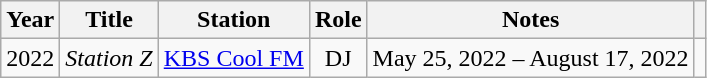<table class="wikitable plainrowheaders" style="text-align:center;">
<tr>
<th>Year</th>
<th>Title</th>
<th>Station</th>
<th>Role</th>
<th>Notes</th>
<th></th>
</tr>
<tr>
<td>2022</td>
<td><em>Station Z</em></td>
<td><a href='#'>KBS Cool FM</a></td>
<td>DJ</td>
<td>May 25, 2022 – August 17, 2022</td>
<td></td>
</tr>
</table>
